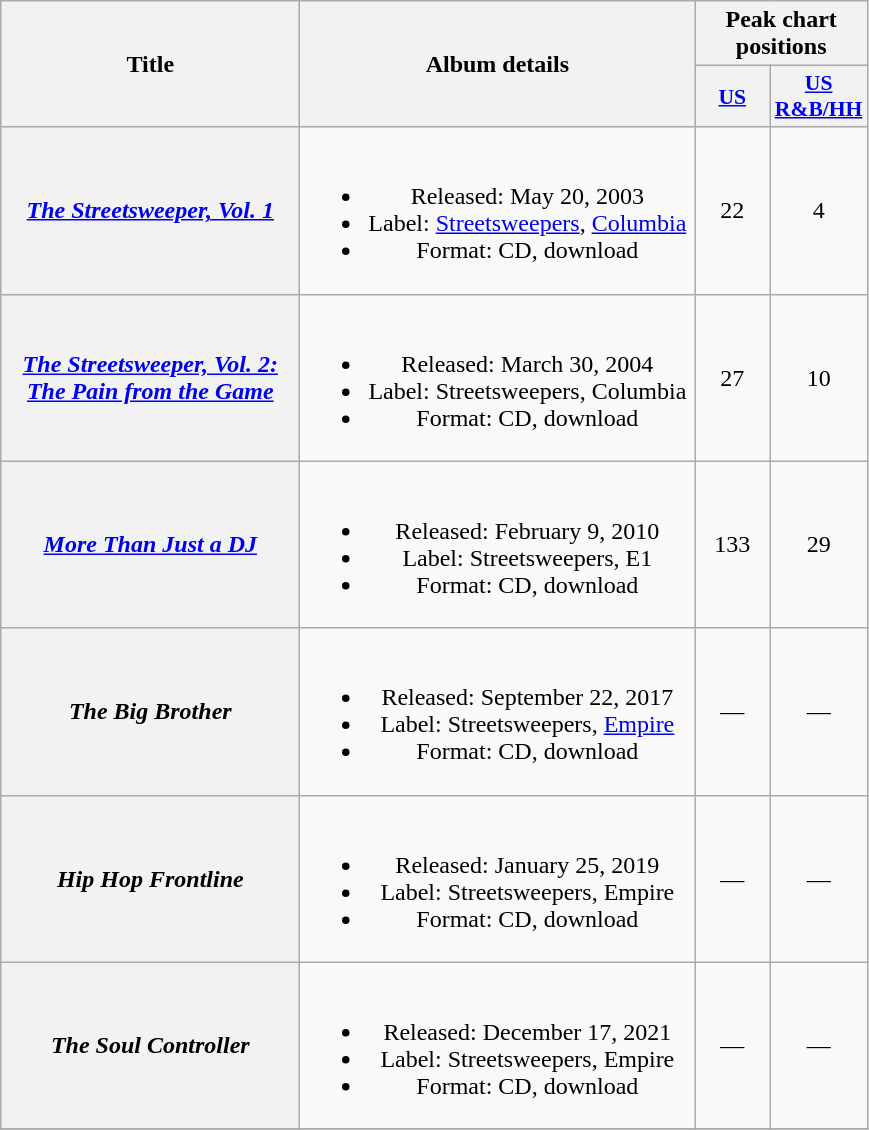<table class="wikitable plainrowheaders" style="text-align:center;">
<tr>
<th scope="col" rowspan="2" style="width:12em;">Title</th>
<th scope="col" rowspan="2" style="width:16em;">Album details</th>
<th scope="col" colspan="2">Peak chart positions</th>
</tr>
<tr>
<th scope="col" style="width:3em;font-size:90%;"><a href='#'>US</a></th>
<th scope="col" style="width:3em;font-size:90%;"><a href='#'>US<br>R&B/HH</a></th>
</tr>
<tr>
<th scope="row"><em><a href='#'>The Streetsweeper, Vol. 1</a></em></th>
<td><br><ul><li>Released: May 20, 2003</li><li>Label: <a href='#'>Streetsweepers</a>, <a href='#'>Columbia</a></li><li>Format: CD, download</li></ul></td>
<td>22</td>
<td>4</td>
</tr>
<tr>
<th scope="row"><em><a href='#'>The Streetsweeper, Vol. 2: The Pain from the Game</a></em></th>
<td><br><ul><li>Released: March 30, 2004</li><li>Label: Streetsweepers, Columbia</li><li>Format: CD, download</li></ul></td>
<td>27</td>
<td>10</td>
</tr>
<tr>
<th scope="row"><em><a href='#'>More Than Just a DJ</a></em></th>
<td><br><ul><li>Released: February 9, 2010</li><li>Label: Streetsweepers, E1</li><li>Format: CD, download</li></ul></td>
<td>133</td>
<td>29</td>
</tr>
<tr>
<th scope="row"><em>The Big Brother</em></th>
<td><br><ul><li>Released: September 22, 2017</li><li>Label: Streetsweepers, <a href='#'>Empire</a></li><li>Format: CD, download</li></ul></td>
<td>—</td>
<td>—</td>
</tr>
<tr>
<th scope="row"><em>Hip Hop Frontline</em></th>
<td><br><ul><li>Released: January 25, 2019</li><li>Label: Streetsweepers, Empire</li><li>Format: CD, download</li></ul></td>
<td>—</td>
<td>—</td>
</tr>
<tr>
<th scope="row"><em>The Soul Controller</em></th>
<td><br><ul><li>Released: December 17, 2021</li><li>Label: Streetsweepers, Empire</li><li>Format: CD, download</li></ul></td>
<td>—</td>
<td>—</td>
</tr>
<tr>
</tr>
</table>
